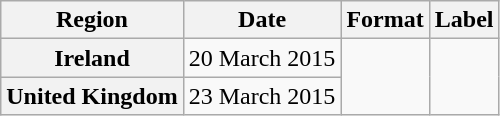<table class="wikitable plainrowheaders">
<tr>
<th scope="col">Region</th>
<th scope="col">Date</th>
<th scope="col">Format</th>
<th scope="col">Label</th>
</tr>
<tr>
<th scope="row">Ireland</th>
<td>20 March 2015</td>
<td rowspan="2"></td>
<td rowspan="2"></td>
</tr>
<tr>
<th scope="row">United Kingdom</th>
<td>23 March 2015</td>
</tr>
</table>
